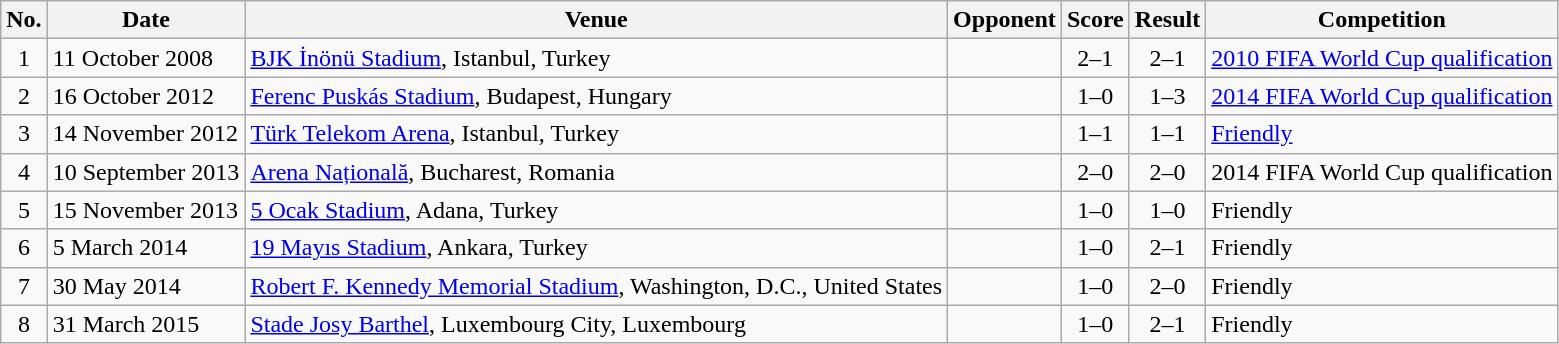<table class="wikitable sortable">
<tr>
<th scope="col">No.</th>
<th scope="col">Date</th>
<th scope="col">Venue</th>
<th scope="col">Opponent</th>
<th scope="col">Score</th>
<th scope="col">Result</th>
<th scope="col">Competition</th>
</tr>
<tr>
<td align="center">1</td>
<td>11 October 2008</td>
<td><a href='#'>BJK İnönü Stadium</a>, Istanbul, Turkey</td>
<td></td>
<td align="center">2–1</td>
<td align="center">2–1</td>
<td><a href='#'>2010 FIFA World Cup qualification</a></td>
</tr>
<tr>
<td align="center">2</td>
<td>16 October 2012</td>
<td><a href='#'>Ferenc Puskás Stadium</a>, Budapest, Hungary</td>
<td></td>
<td align="center">1–0</td>
<td align="center">1–3</td>
<td><a href='#'>2014 FIFA World Cup qualification</a></td>
</tr>
<tr>
<td align="center">3</td>
<td>14 November 2012</td>
<td><a href='#'>Türk Telekom Arena</a>, Istanbul, Turkey</td>
<td></td>
<td align="center">1–1</td>
<td align="center">1–1</td>
<td><a href='#'>Friendly</a></td>
</tr>
<tr>
<td align="center">4</td>
<td>10 September 2013</td>
<td><a href='#'>Arena Națională</a>, Bucharest, Romania</td>
<td></td>
<td align="center">2–0</td>
<td align="center">2–0</td>
<td>2014 FIFA World Cup qualification</td>
</tr>
<tr>
<td align="center">5</td>
<td>15 November 2013</td>
<td><a href='#'>5 Ocak Stadium</a>, Adana, Turkey</td>
<td></td>
<td align="center">1–0</td>
<td align="center">1–0</td>
<td>Friendly</td>
</tr>
<tr>
<td align="center">6</td>
<td>5 March 2014</td>
<td><a href='#'>19 Mayıs Stadium</a>, Ankara, Turkey</td>
<td></td>
<td align="center">1–0</td>
<td align="center">2–1</td>
<td>Friendly</td>
</tr>
<tr>
<td align="center">7</td>
<td>30 May 2014</td>
<td><a href='#'>Robert F. Kennedy Memorial Stadium</a>, Washington, D.C., United States</td>
<td></td>
<td align="center">1–0</td>
<td align="center">2–0</td>
<td>Friendly</td>
</tr>
<tr>
<td align="center">8</td>
<td>31 March 2015</td>
<td><a href='#'>Stade Josy Barthel</a>, Luxembourg City, Luxembourg</td>
<td></td>
<td align="center">1–0</td>
<td align="center">2–1</td>
<td>Friendly</td>
</tr>
</table>
